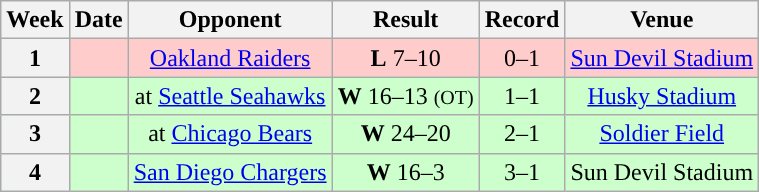<table class="wikitable" style="text-align:center">
<tr>
<th>Week</th>
<th>Date</th>
<th>Opponent</th>
<th>Result</th>
<th>Record</th>
<th>Venue</th>
</tr>
<tr style="background:#fcc">
<th>1</th>
<td></td>
<td><a href='#'>Oakland Raiders</a></td>
<td><strong>L</strong> 7–10</td>
<td>0–1</td>
<td><a href='#'>Sun Devil Stadium</a></td>
</tr>
<tr style="background:#cfc">
<th>2</th>
<td></td>
<td>at <a href='#'>Seattle Seahawks</a></td>
<td><strong>W</strong> 16–13 <small>(OT)</small></td>
<td>1–1</td>
<td><a href='#'>Husky Stadium</a></td>
</tr>
<tr style="background:#cfc">
<th>3</th>
<td></td>
<td>at <a href='#'>Chicago Bears</a></td>
<td><strong>W</strong> 24–20</td>
<td>2–1</td>
<td><a href='#'>Soldier Field</a></td>
</tr>
<tr style="background:#cfc">
<th>4</th>
<td></td>
<td><a href='#'>San Diego Chargers</a></td>
<td><strong>W</strong> 16–3</td>
<td>3–1</td>
<td>Sun Devil Stadium</td>
</tr>
</table>
